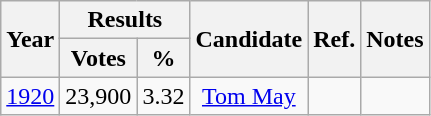<table class="wikitable" border="1" style="text-align:center">
<tr>
<th rowspan=2>Year</th>
<th colspan=2>Results</th>
<th rowspan=2>Candidate</th>
<th rowspan=2>Ref.</th>
<th rowspan=2>Notes</th>
</tr>
<tr>
<th>Votes</th>
<th>%</th>
</tr>
<tr>
<td><a href='#'>1920</a></td>
<td>23,900</td>
<td>3.32</td>
<td><a href='#'>Tom May</a></td>
<td></td>
<td></td>
</tr>
</table>
